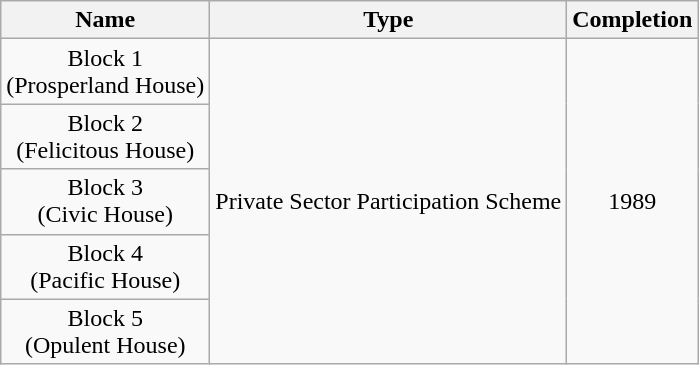<table class="wikitable" style="text-align: center">
<tr>
<th>Name</th>
<th>Type</th>
<th>Completion</th>
</tr>
<tr>
<td>Block 1<br>(Prosperland House)</td>
<td rowspan="5">Private Sector Participation Scheme</td>
<td rowspan="5">1989</td>
</tr>
<tr>
<td>Block 2<br>(Felicitous House)</td>
</tr>
<tr>
<td>Block 3<br>(Civic House)</td>
</tr>
<tr>
<td>Block 4<br>(Pacific House)</td>
</tr>
<tr>
<td>Block 5<br>(Opulent House)</td>
</tr>
</table>
